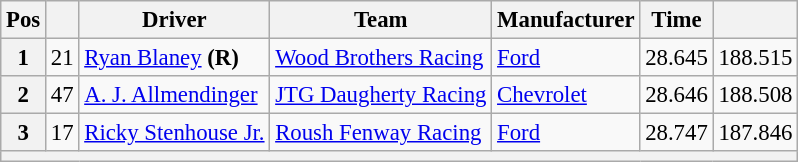<table class="wikitable" style="font-size:95%">
<tr>
<th>Pos</th>
<th></th>
<th>Driver</th>
<th>Team</th>
<th>Manufacturer</th>
<th>Time</th>
<th></th>
</tr>
<tr>
<th>1</th>
<td>21</td>
<td><a href='#'>Ryan Blaney</a> <strong>(R)</strong></td>
<td><a href='#'>Wood Brothers Racing</a></td>
<td><a href='#'>Ford</a></td>
<td>28.645</td>
<td>188.515</td>
</tr>
<tr>
<th>2</th>
<td>47</td>
<td><a href='#'>A. J. Allmendinger</a></td>
<td><a href='#'>JTG Daugherty Racing</a></td>
<td><a href='#'>Chevrolet</a></td>
<td>28.646</td>
<td>188.508</td>
</tr>
<tr>
<th>3</th>
<td>17</td>
<td><a href='#'>Ricky Stenhouse Jr.</a></td>
<td><a href='#'>Roush Fenway Racing</a></td>
<td><a href='#'>Ford</a></td>
<td>28.747</td>
<td>187.846</td>
</tr>
<tr>
<th colspan="7"></th>
</tr>
</table>
